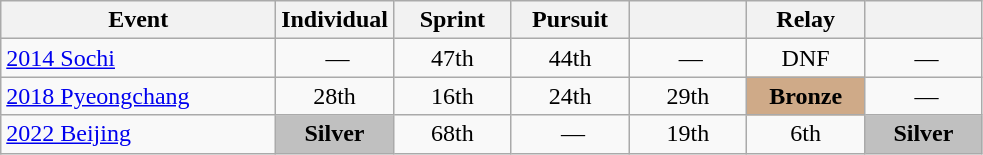<table class="wikitable" style="text-align: center;">
<tr>
<th width="28%">Event</th>
<th width="12%">Individual</th>
<th width="12%">Sprint</th>
<th width="12%">Pursuit</th>
<th width="12%"></th>
<th width="12%">Relay</th>
<th width="12%"></th>
</tr>
<tr>
<td align=left> <a href='#'>2014 Sochi</a></td>
<td> —</td>
<td>47th</td>
<td>44th</td>
<td> —</td>
<td>DNF</td>
<td> —</td>
</tr>
<tr>
<td align=left> <a href='#'>2018 Pyeongchang</a></td>
<td>28th</td>
<td>16th</td>
<td>24th</td>
<td>29th</td>
<td style="background:#cfaa88;"><strong>Bronze</strong></td>
<td> —</td>
</tr>
<tr>
<td align=left> <a href='#'>2022 Beijing</a></td>
<td style="background:silver;"><strong>Silver</strong></td>
<td>68th</td>
<td> —</td>
<td>19th</td>
<td>6th</td>
<td style="background:silver;"><strong>Silver</strong></td>
</tr>
</table>
